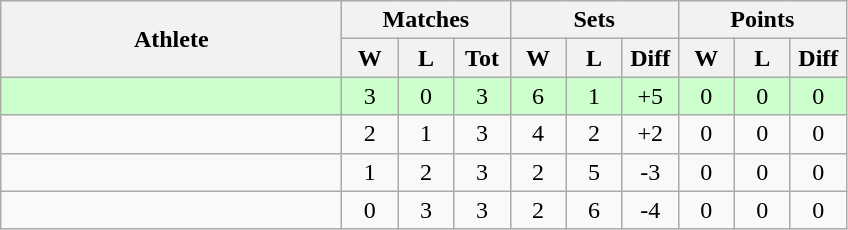<table class=wikitable style="text-align:center">
<tr>
<th rowspan=2 width=220>Athlete</th>
<th colspan=3 width=90>Matches</th>
<th colspan=3 width=90>Sets</th>
<th colspan=3 width=90>Points</th>
</tr>
<tr>
<th width=30>W</th>
<th width=30>L</th>
<th width=30>Tot</th>
<th width=30>W</th>
<th width=30>L</th>
<th width=30>Diff</th>
<th width=30>W</th>
<th width=30>L</th>
<th width=30>Diff</th>
</tr>
<tr bgcolor=ccffcc>
<td style="text-align:left"></td>
<td>3</td>
<td>0</td>
<td>3</td>
<td>6</td>
<td>1</td>
<td>+5</td>
<td>0</td>
<td>0</td>
<td>0</td>
</tr>
<tr>
<td style="text-align:left"></td>
<td>2</td>
<td>1</td>
<td>3</td>
<td>4</td>
<td>2</td>
<td>+2</td>
<td>0</td>
<td>0</td>
<td>0</td>
</tr>
<tr>
<td style="text-align:left"></td>
<td>1</td>
<td>2</td>
<td>3</td>
<td>2</td>
<td>5</td>
<td>-3</td>
<td>0</td>
<td>0</td>
<td>0</td>
</tr>
<tr>
<td style="text-align:left"></td>
<td>0</td>
<td>3</td>
<td>3</td>
<td>2</td>
<td>6</td>
<td>-4</td>
<td>0</td>
<td>0</td>
<td>0</td>
</tr>
</table>
